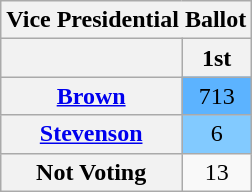<table class="wikitable sortable" style="text-align:center">
<tr>
<th colspan="2"><strong>Vice Presidential Ballot</strong></th>
</tr>
<tr>
<th></th>
<th>1st</th>
</tr>
<tr>
<th><a href='#'>Brown</a></th>
<td style="background:#5cb3ff">713</td>
</tr>
<tr>
<th><a href='#'>Stevenson</a></th>
<td style="background:#82caff">6</td>
</tr>
<tr>
<th>Not Voting</th>
<td>13</td>
</tr>
</table>
